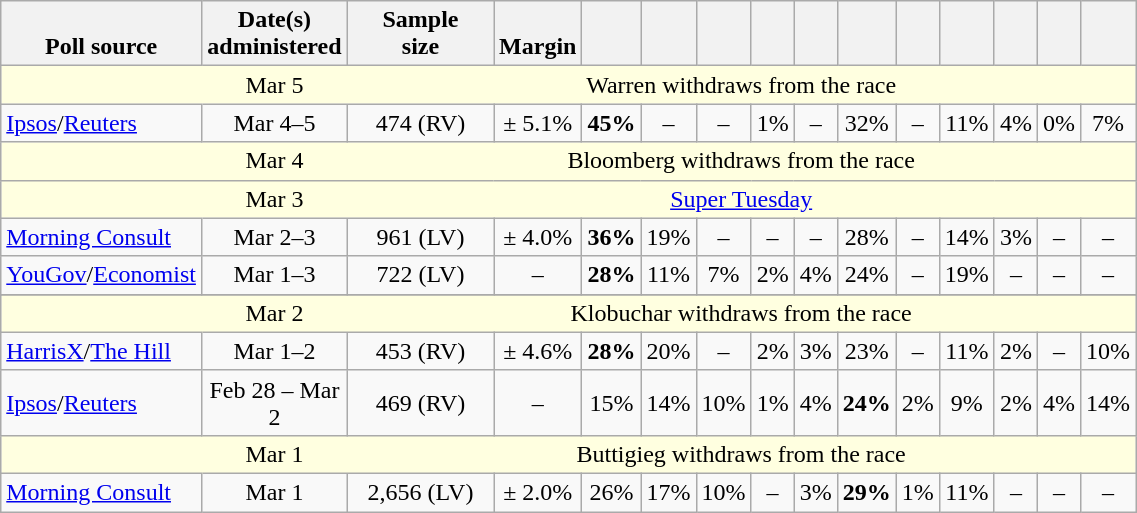<table class="wikitable sortable" style="text-align:center;">
<tr valign=bottom>
<th style="background-position: right 85%;">Poll source</th>
<th style="width:90px; background-position: right 85%;">Date(s)<br>administered</th>
<th style="width:90px; background-position: right 85%;">Sample<br>size</th>
<th style="width:50px; background-position: right 85%;">Margin<br></th>
<th></th>
<th></th>
<th></th>
<th></th>
<th></th>
<th></th>
<th></th>
<th></th>
<th></th>
<th></th>
<th></th>
</tr>
<tr style="background:lightyellow;">
<td style="border-right-style:hidden;"></td>
<td style="border-right-style:hidden;">Mar 5</td>
<td colspan="13">Warren withdraws from the race</td>
</tr>
<tr>
<td style="text-align:left;"><a href='#'>Ipsos</a>/<a href='#'>Reuters</a></td>
<td>Mar 4–5</td>
<td>474 (RV)</td>
<td>± 5.1%</td>
<td><strong>45%</strong></td>
<td>–</td>
<td>–</td>
<td>1%</td>
<td>–</td>
<td>32%</td>
<td>–</td>
<td>11%</td>
<td>4%</td>
<td>0%</td>
<td>7%</td>
</tr>
<tr style="background:lightyellow;">
<td style="border-right-style:hidden;"></td>
<td style="border-right-style:hidden;">Mar 4</td>
<td colspan="13">Bloomberg withdraws from the race</td>
</tr>
<tr style="background:lightyellow;">
<td style="border-right-style:hidden;"></td>
<td style="border-right-style:hidden;">Mar 3</td>
<td colspan="13"><a href='#'>Super Tuesday</a></td>
</tr>
<tr>
<td style="text-align:left;"><a href='#'>Morning Consult</a></td>
<td>Mar 2–3</td>
<td>961 (LV)</td>
<td>± 4.0%</td>
<td><strong>36%</strong></td>
<td>19%</td>
<td>–</td>
<td>–</td>
<td>–</td>
<td>28%</td>
<td>–</td>
<td>14%</td>
<td>3%</td>
<td>–</td>
<td>–</td>
</tr>
<tr>
<td style="text-align:left;"><a href='#'>YouGov</a>/<a href='#'>Economist</a></td>
<td>Mar 1–3</td>
<td>722 (LV)</td>
<td>–</td>
<td><strong>28%</strong></td>
<td>11%</td>
<td>7%</td>
<td>2%</td>
<td>4%</td>
<td>24%</td>
<td>–</td>
<td>19%</td>
<td>–</td>
<td>–</td>
<td>–</td>
</tr>
<tr>
</tr>
<tr style="background:lightyellow;">
<td style="border-right-style:hidden;"></td>
<td style="border-right-style:hidden;">Mar 2</td>
<td colspan="13">Klobuchar withdraws from the race</td>
</tr>
<tr>
<td style="text-align:left;"><a href='#'>HarrisX</a>/<a href='#'>The Hill</a></td>
<td>Mar 1–2</td>
<td>453 (RV)</td>
<td>± 4.6%</td>
<td><strong>28%</strong></td>
<td>20%</td>
<td>–</td>
<td>2%</td>
<td>3%</td>
<td>23%</td>
<td>–</td>
<td>11%</td>
<td>2%</td>
<td>–</td>
<td>10%</td>
</tr>
<tr>
<td style="text-align:left;"><a href='#'>Ipsos</a>/<a href='#'>Reuters</a></td>
<td>Feb 28 – Mar 2</td>
<td>469 (RV)</td>
<td>–</td>
<td>15%</td>
<td>14%</td>
<td>10%</td>
<td>1%</td>
<td>4%</td>
<td><strong>24%</strong></td>
<td>2%</td>
<td>9%</td>
<td>2%</td>
<td>4%</td>
<td>14%</td>
</tr>
<tr style="background:lightyellow;">
<td style="border-right-style:hidden;"></td>
<td style="border-right-style:hidden;">Mar 1</td>
<td colspan="13">Buttigieg withdraws from the race</td>
</tr>
<tr>
<td style="text-align:left;"><a href='#'>Morning Consult</a></td>
<td>Mar 1</td>
<td>2,656 (LV)</td>
<td>± 2.0%</td>
<td>26%</td>
<td>17%</td>
<td>10%</td>
<td>–</td>
<td>3%</td>
<td><strong>29%</strong></td>
<td>1%</td>
<td>11%</td>
<td>–</td>
<td>–</td>
<td>–</td>
</tr>
</table>
